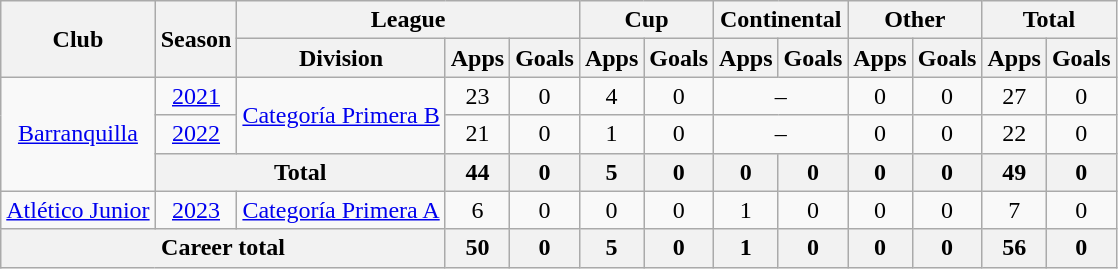<table class=wikitable style=text-align:center>
<tr>
<th rowspan=2>Club</th>
<th rowspan=2>Season</th>
<th colspan=3>League</th>
<th colspan=2>Cup</th>
<th colspan=2>Continental</th>
<th colspan=2>Other</th>
<th colspan=2>Total</th>
</tr>
<tr>
<th>Division</th>
<th>Apps</th>
<th>Goals</th>
<th>Apps</th>
<th>Goals</th>
<th>Apps</th>
<th>Goals</th>
<th>Apps</th>
<th>Goals</th>
<th>Apps</th>
<th>Goals</th>
</tr>
<tr>
<td rowspan="3"><a href='#'>Barranquilla</a></td>
<td><a href='#'>2021</a></td>
<td rowspan="2"><a href='#'>Categoría Primera B</a></td>
<td>23</td>
<td>0</td>
<td>4</td>
<td>0</td>
<td colspan="2">–</td>
<td>0</td>
<td>0</td>
<td>27</td>
<td>0</td>
</tr>
<tr>
<td><a href='#'>2022</a></td>
<td>21</td>
<td>0</td>
<td>1</td>
<td>0</td>
<td colspan="2">–</td>
<td>0</td>
<td>0</td>
<td>22</td>
<td>0</td>
</tr>
<tr>
<th colspan=2>Total</th>
<th>44</th>
<th>0</th>
<th>5</th>
<th>0</th>
<th>0</th>
<th>0</th>
<th>0</th>
<th>0</th>
<th>49</th>
<th>0</th>
</tr>
<tr>
<td><a href='#'>Atlético Junior</a></td>
<td><a href='#'>2023</a></td>
<td><a href='#'>Categoría Primera A</a></td>
<td>6</td>
<td>0</td>
<td>0</td>
<td>0</td>
<td>1</td>
<td>0</td>
<td>0</td>
<td>0</td>
<td>7</td>
<td>0</td>
</tr>
<tr>
<th colspan=3>Career total</th>
<th>50</th>
<th>0</th>
<th>5</th>
<th>0</th>
<th>1</th>
<th>0</th>
<th>0</th>
<th>0</th>
<th>56</th>
<th>0</th>
</tr>
</table>
